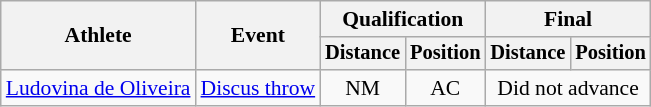<table class=wikitable style="font-size:90%">
<tr>
<th rowspan="2">Athlete</th>
<th rowspan="2">Event</th>
<th colspan="2">Qualification</th>
<th colspan="2">Final</th>
</tr>
<tr style="font-size:95%">
<th>Distance</th>
<th>Position</th>
<th>Distance</th>
<th>Position</th>
</tr>
<tr align=center>
<td align=left><a href='#'>Ludovina de Oliveira</a></td>
<td align=left><a href='#'>Discus throw</a></td>
<td>NM</td>
<td>AC</td>
<td colspan=2>Did not advance</td>
</tr>
</table>
